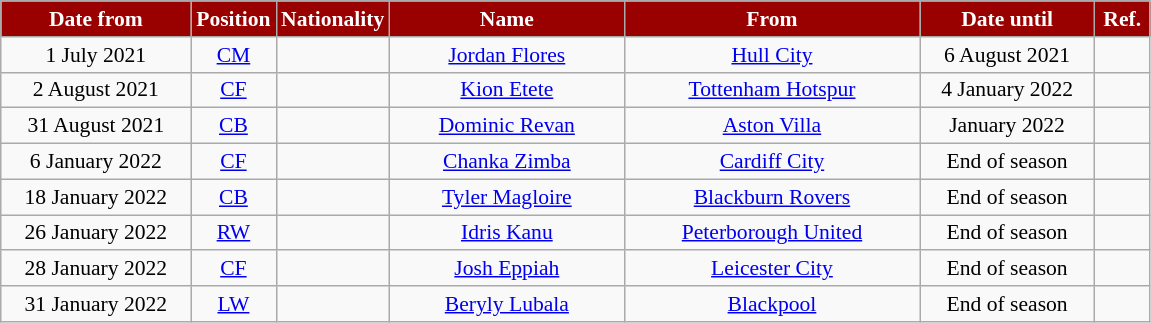<table class="wikitable"  style="text-align:center; font-size:90%; ">
<tr>
<th style="background:#990000; color:white; width:120px;">Date from</th>
<th style="background:#990000; color:white; width:50px;">Position</th>
<th style="background:#990000; color:white; width:50px;">Nationality</th>
<th style="background:#990000; color:white; width:150px;">Name</th>
<th style="background:#990000; color:white; width:190px;">From</th>
<th style="background:#990000; color:white; width:110px;">Date until</th>
<th style="background:#990000; color:white; width:30px;">Ref.</th>
</tr>
<tr>
<td>1 July 2021</td>
<td><a href='#'>CM</a></td>
<td></td>
<td><a href='#'>Jordan Flores</a></td>
<td> <a href='#'>Hull City</a></td>
<td>6 August 2021</td>
<td></td>
</tr>
<tr>
<td>2 August 2021</td>
<td><a href='#'>CF</a></td>
<td></td>
<td><a href='#'>Kion Etete</a></td>
<td> <a href='#'>Tottenham Hotspur</a></td>
<td>4 January 2022</td>
<td></td>
</tr>
<tr>
<td>31 August 2021</td>
<td><a href='#'>CB</a></td>
<td></td>
<td><a href='#'>Dominic Revan</a></td>
<td> <a href='#'>Aston Villa</a></td>
<td>January 2022</td>
<td></td>
</tr>
<tr>
<td>6 January 2022</td>
<td><a href='#'>CF</a></td>
<td></td>
<td><a href='#'>Chanka Zimba</a></td>
<td> <a href='#'>Cardiff City</a></td>
<td>End of season</td>
<td></td>
</tr>
<tr>
<td>18 January 2022</td>
<td><a href='#'>CB</a></td>
<td></td>
<td><a href='#'>Tyler Magloire</a></td>
<td> <a href='#'>Blackburn Rovers</a></td>
<td>End of season</td>
<td></td>
</tr>
<tr>
<td>26 January 2022</td>
<td><a href='#'>RW</a></td>
<td></td>
<td><a href='#'>Idris Kanu</a></td>
<td> <a href='#'>Peterborough United</a></td>
<td>End of season</td>
<td></td>
</tr>
<tr>
<td>28 January 2022</td>
<td><a href='#'>CF</a></td>
<td></td>
<td><a href='#'>Josh Eppiah</a></td>
<td> <a href='#'>Leicester City</a></td>
<td>End of season</td>
<td></td>
</tr>
<tr>
<td>31 January 2022</td>
<td><a href='#'>LW</a></td>
<td></td>
<td><a href='#'>Beryly Lubala</a></td>
<td> <a href='#'>Blackpool</a></td>
<td>End of season</td>
<td></td>
</tr>
</table>
